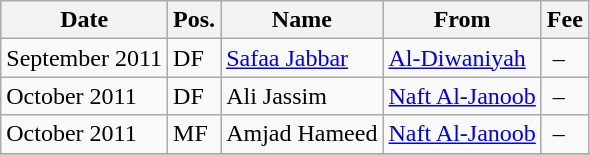<table class="wikitable">
<tr>
<th>Date</th>
<th>Pos.</th>
<th>Name</th>
<th>From</th>
<th>Fee</th>
</tr>
<tr>
<td>September  2011</td>
<td>DF</td>
<td> <a href='#'>Safaa Jabbar</a></td>
<td> <a href='#'>Al-Diwaniyah</a></td>
<td> –</td>
</tr>
<tr>
<td>October  2011</td>
<td>DF</td>
<td> Ali Jassim</td>
<td> <a href='#'>Naft Al-Janoob</a></td>
<td> –</td>
</tr>
<tr>
<td>October  2011</td>
<td>MF</td>
<td> Amjad Hameed</td>
<td> <a href='#'>Naft Al-Janoob</a></td>
<td> –</td>
</tr>
<tr>
</tr>
</table>
